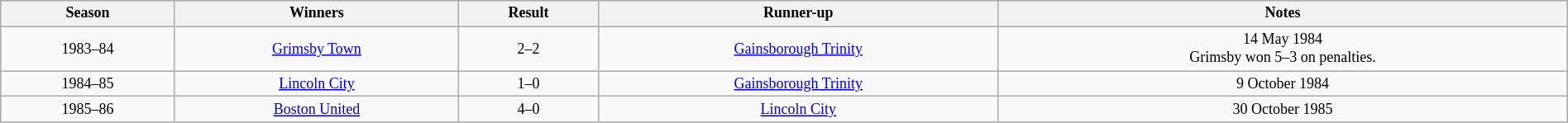<table class="wikitable" style="text-align: center; width: 100%; font-size: 12px">
<tr>
<th>Season</th>
<th>Winners</th>
<th>Result</th>
<th>Runner-up</th>
<th>Notes</th>
</tr>
<tr>
<td>1983–84</td>
<td><a href='#'>Grimsby Town</a></td>
<td>2–2</td>
<td><a href='#'>Gainsborough Trinity</a></td>
<td>14 May 1984<br>Grimsby won 5–3 on penalties.</td>
</tr>
<tr>
<td>1984–85</td>
<td><a href='#'>Lincoln City</a></td>
<td>1–0</td>
<td><a href='#'>Gainsborough Trinity</a></td>
<td>9 October 1984</td>
</tr>
<tr>
<td>1985–86</td>
<td><a href='#'>Boston United</a></td>
<td>4–0</td>
<td><a href='#'>Lincoln City</a></td>
<td>30 October 1985</td>
</tr>
</table>
